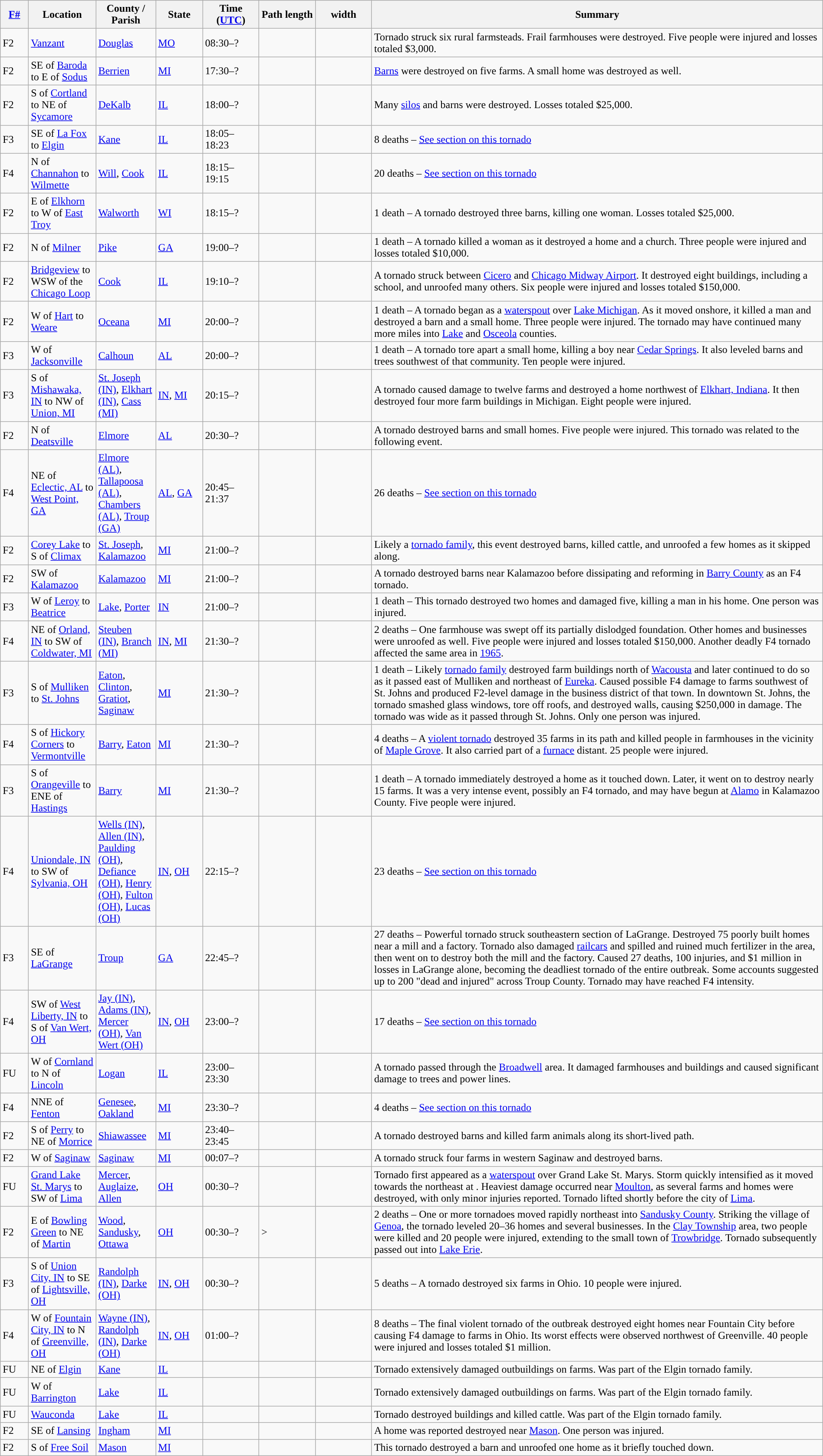<table class="wikitable sortable" style="width:100%;">
<tr>
<th scope="col"  style="width:3%; text-align:center;"><a href='#'>F#</a></th>
<th scope="col"  style="width:7%; text-align:center;" class="unsortable">Location</th>
<th scope="col"  style="width:6%; text-align:center;" class="unsortable">County / Parish</th>
<th scope="col"  style="width:5%; text-align:center;">State</th>
<th scope="col"  style="width:6%; text-align:center;">Time (<a href='#'>UTC</a>)</th>
<th scope="col"  style="width:6%; text-align:center;">Path length</th>
<th scope="col"  style="width:6%; text-align:center;"> width</th>
<th scope="col" class="unsortable" style="width:48%; text-align:center;">Summary</th>
</tr>
<tr>
<td>F2</td>
<td><a href='#'>Vanzant</a></td>
<td><a href='#'>Douglas</a></td>
<td><a href='#'>MO</a></td>
<td>08:30–?</td>
<td></td>
<td></td>
<td>Tornado struck six rural farmsteads. Frail farmhouses were destroyed. Five people were injured and losses totaled $3,000.</td>
</tr>
<tr>
<td>F2</td>
<td>SE of <a href='#'>Baroda</a> to E of <a href='#'>Sodus</a></td>
<td><a href='#'>Berrien</a></td>
<td><a href='#'>MI</a></td>
<td>17:30–?</td>
<td></td>
<td></td>
<td><a href='#'>Barns</a> were destroyed on five farms. A small home was destroyed as well.</td>
</tr>
<tr>
<td>F2</td>
<td>S of <a href='#'>Cortland</a> to NE of <a href='#'>Sycamore</a></td>
<td><a href='#'>DeKalb</a></td>
<td><a href='#'>IL</a></td>
<td>18:00–?</td>
<td></td>
<td></td>
<td>Many <a href='#'>silos</a> and barns were destroyed. Losses totaled $25,000.</td>
</tr>
<tr>
<td>F3</td>
<td>SE of <a href='#'>La Fox</a> to <a href='#'>Elgin</a></td>
<td><a href='#'>Kane</a></td>
<td><a href='#'>IL</a></td>
<td>18:05–18:23</td>
<td></td>
<td></td>
<td>8 deaths – <a href='#'>See section on this tornado</a></td>
</tr>
<tr>
<td>F4</td>
<td>N of <a href='#'>Channahon</a> to <a href='#'>Wilmette</a></td>
<td><a href='#'>Will</a>, <a href='#'>Cook</a></td>
<td><a href='#'>IL</a></td>
<td>18:15–19:15</td>
<td></td>
<td></td>
<td>20 deaths – <a href='#'>See section on this tornado</a></td>
</tr>
<tr>
<td>F2</td>
<td>E of <a href='#'>Elkhorn</a> to W of <a href='#'>East Troy</a></td>
<td><a href='#'>Walworth</a></td>
<td><a href='#'>WI</a></td>
<td>18:15–?</td>
<td></td>
<td></td>
<td>1 death – A tornado destroyed three barns, killing one woman. Losses totaled $25,000.</td>
</tr>
<tr>
<td>F2</td>
<td>N of <a href='#'>Milner</a></td>
<td><a href='#'>Pike</a></td>
<td><a href='#'>GA</a></td>
<td>19:00–?</td>
<td></td>
<td></td>
<td>1 death – A tornado killed a woman as it destroyed a home and a church. Three people were injured and losses totaled $10,000.</td>
</tr>
<tr>
<td>F2</td>
<td><a href='#'>Bridgeview</a> to WSW of the <a href='#'>Chicago Loop</a></td>
<td><a href='#'>Cook</a></td>
<td><a href='#'>IL</a></td>
<td>19:10–?</td>
<td></td>
<td></td>
<td>A tornado struck between <a href='#'>Cicero</a> and <a href='#'>Chicago Midway Airport</a>. It destroyed eight buildings, including a school, and unroofed many others. Six people were injured and losses totaled $150,000.</td>
</tr>
<tr>
<td>F2</td>
<td>W of <a href='#'>Hart</a> to <a href='#'>Weare</a></td>
<td><a href='#'>Oceana</a></td>
<td><a href='#'>MI</a></td>
<td>20:00–?</td>
<td></td>
<td></td>
<td>1 death – A tornado began as a <a href='#'>waterspout</a> over <a href='#'>Lake Michigan</a>. As it moved onshore, it killed a man and destroyed a barn and a small home. Three people were injured. The tornado may have continued many more miles into <a href='#'>Lake</a> and <a href='#'>Osceola</a> counties.</td>
</tr>
<tr>
<td>F3</td>
<td>W of <a href='#'>Jacksonville</a></td>
<td><a href='#'>Calhoun</a></td>
<td><a href='#'>AL</a></td>
<td>20:00–?</td>
<td></td>
<td></td>
<td>1 death – A tornado tore apart a small home, killing a boy near <a href='#'>Cedar Springs</a>. It also leveled barns and trees southwest of that community. Ten people were injured.</td>
</tr>
<tr>
<td>F3</td>
<td>S of <a href='#'>Mishawaka, IN</a> to NW of <a href='#'>Union, MI</a></td>
<td><a href='#'>St. Joseph (IN)</a>, <a href='#'>Elkhart (IN)</a>, <a href='#'>Cass (MI)</a></td>
<td><a href='#'>IN</a>, <a href='#'>MI</a></td>
<td>20:15–?</td>
<td></td>
<td></td>
<td>A tornado caused damage to twelve farms and destroyed a home northwest of <a href='#'>Elkhart, Indiana</a>. It then destroyed four more farm buildings in Michigan. Eight people were injured.</td>
</tr>
<tr>
<td>F2</td>
<td>N of <a href='#'>Deatsville</a></td>
<td><a href='#'>Elmore</a></td>
<td><a href='#'>AL</a></td>
<td>20:30–?</td>
<td></td>
<td></td>
<td>A tornado destroyed barns and small homes. Five people were injured. This tornado was related to the following event.</td>
</tr>
<tr>
<td>F4</td>
<td>NE of <a href='#'>Eclectic, AL</a> to <a href='#'>West Point, GA</a></td>
<td><a href='#'>Elmore (AL)</a>, <a href='#'>Tallapoosa (AL)</a>, <a href='#'>Chambers (AL)</a>, <a href='#'>Troup (GA)</a></td>
<td><a href='#'>AL</a>, <a href='#'>GA</a></td>
<td>20:45–21:37</td>
<td></td>
<td></td>
<td>26 deaths – <a href='#'>See section on this tornado</a></td>
</tr>
<tr>
<td>F2</td>
<td><a href='#'>Corey Lake</a> to S of <a href='#'>Climax</a></td>
<td><a href='#'>St. Joseph</a>, <a href='#'>Kalamazoo</a></td>
<td><a href='#'>MI</a></td>
<td>21:00–?</td>
<td></td>
<td></td>
<td>Likely a <a href='#'>tornado family</a>, this event destroyed barns, killed cattle, and unroofed a few homes as it skipped along.</td>
</tr>
<tr>
<td>F2</td>
<td>SW of <a href='#'>Kalamazoo</a></td>
<td><a href='#'>Kalamazoo</a></td>
<td><a href='#'>MI</a></td>
<td>21:00–?</td>
<td></td>
<td></td>
<td>A tornado destroyed barns near Kalamazoo before dissipating and reforming in <a href='#'>Barry County</a> as an F4 tornado.</td>
</tr>
<tr>
<td>F3</td>
<td>W of <a href='#'>Leroy</a> to <a href='#'>Beatrice</a></td>
<td><a href='#'>Lake</a>, <a href='#'>Porter</a></td>
<td><a href='#'>IN</a></td>
<td>21:00–?</td>
<td></td>
<td></td>
<td>1 death – This tornado destroyed two homes and damaged five, killing a man in his home. One person was injured.</td>
</tr>
<tr>
<td>F4</td>
<td>NE of <a href='#'>Orland, IN</a> to SW of <a href='#'>Coldwater, MI</a></td>
<td><a href='#'>Steuben (IN)</a>, <a href='#'>Branch (MI)</a></td>
<td><a href='#'>IN</a>, <a href='#'>MI</a></td>
<td>21:30–?</td>
<td></td>
<td></td>
<td>2 deaths – One farmhouse was swept off its partially dislodged foundation. Other homes and businesses were unroofed as well. Five people were injured and losses totaled $150,000. Another deadly F4 tornado affected the same area in <a href='#'>1965</a>.</td>
</tr>
<tr>
<td>F3</td>
<td>S of <a href='#'>Mulliken</a> to <a href='#'>St. Johns</a></td>
<td><a href='#'>Eaton</a>, <a href='#'>Clinton</a>, <a href='#'>Gratiot</a>, <a href='#'>Saginaw</a></td>
<td><a href='#'>MI</a></td>
<td>21:30–?</td>
<td></td>
<td></td>
<td>1 death – Likely <a href='#'>tornado family</a> destroyed farm buildings north of <a href='#'>Wacousta</a> and later continued to do so as it passed east of Mulliken and northeast of <a href='#'>Eureka</a>. Caused possible F4 damage to farms southwest of St. Johns and produced F2-level damage in the business district of that town. In downtown St. Johns, the tornado smashed glass windows, tore off roofs, and destroyed walls, causing $250,000 in damage. The tornado was  wide as it passed through St. Johns. Only one person was injured.</td>
</tr>
<tr>
<td>F4</td>
<td>S of <a href='#'>Hickory Corners</a> to <a href='#'>Vermontville</a></td>
<td><a href='#'>Barry</a>, <a href='#'>Eaton</a></td>
<td><a href='#'>MI</a></td>
<td>21:30–?</td>
<td></td>
<td></td>
<td>4 deaths – A <a href='#'>violent tornado</a> destroyed 35 farms in its path and killed people in farmhouses in the vicinity of <a href='#'>Maple Grove</a>. It also carried part of a <a href='#'>furnace</a>  distant. 25 people were injured.</td>
</tr>
<tr>
<td>F3</td>
<td>S of <a href='#'>Orangeville</a> to ENE of <a href='#'>Hastings</a></td>
<td><a href='#'>Barry</a></td>
<td><a href='#'>MI</a></td>
<td>21:30–?</td>
<td></td>
<td></td>
<td>1 death – A tornado immediately destroyed a home as it touched down. Later, it went on to destroy nearly 15 farms. It was a very intense event, possibly an F4 tornado, and may have begun at <a href='#'>Alamo</a> in Kalamazoo County. Five people were injured.</td>
</tr>
<tr>
<td>F4</td>
<td><a href='#'>Uniondale, IN</a> to SW of <a href='#'>Sylvania, OH</a></td>
<td><a href='#'>Wells (IN)</a>, <a href='#'>Allen (IN)</a>, <a href='#'>Paulding (OH)</a>, <a href='#'>Defiance (OH)</a>, <a href='#'>Henry (OH)</a>, <a href='#'>Fulton (OH)</a>, <a href='#'>Lucas (OH)</a></td>
<td><a href='#'>IN</a>, <a href='#'>OH</a></td>
<td>22:15–?</td>
<td></td>
<td></td>
<td>23 deaths – <a href='#'>See section on this tornado</a></td>
</tr>
<tr>
<td>F3</td>
<td>SE of <a href='#'>LaGrange</a></td>
<td><a href='#'>Troup</a></td>
<td><a href='#'>GA</a></td>
<td>22:45–?</td>
<td></td>
<td></td>
<td>27 deaths – Powerful tornado struck southeastern section of LaGrange. Destroyed 75 poorly built homes near a mill and a factory. Tornado also damaged <a href='#'>railcars</a> and spilled and ruined much fertilizer in the area, then went on to destroy both the mill and the factory. Caused 27 deaths, 100 injuries, and $1 million in losses in LaGrange alone, becoming the deadliest tornado of the entire outbreak. Some accounts suggested up to 200 "dead and injured" across Troup County. Tornado may have reached F4 intensity.</td>
</tr>
<tr>
<td>F4</td>
<td>SW of <a href='#'>West Liberty, IN</a> to S of <a href='#'>Van Wert, OH</a></td>
<td><a href='#'>Jay (IN)</a>, <a href='#'>Adams (IN)</a>, <a href='#'>Mercer (OH)</a>, <a href='#'>Van Wert (OH)</a></td>
<td><a href='#'>IN</a>, <a href='#'>OH</a></td>
<td>23:00–?</td>
<td></td>
<td></td>
<td>17 deaths – <a href='#'>See section on this tornado</a></td>
</tr>
<tr>
<td>FU</td>
<td>W of <a href='#'>Cornland</a> to N of <a href='#'>Lincoln</a></td>
<td><a href='#'>Logan</a></td>
<td><a href='#'>IL</a></td>
<td>23:00–23:30</td>
<td></td>
<td></td>
<td>A tornado passed through the <a href='#'>Broadwell</a> area. It damaged farmhouses and buildings and caused significant damage to trees and power lines.</td>
</tr>
<tr>
<td>F4</td>
<td>NNE of <a href='#'>Fenton</a></td>
<td><a href='#'>Genesee</a>, <a href='#'>Oakland</a></td>
<td><a href='#'>MI</a></td>
<td>23:30–?</td>
<td></td>
<td></td>
<td>4 deaths – <a href='#'>See section on this tornado</a></td>
</tr>
<tr>
<td>F2</td>
<td>S of <a href='#'>Perry</a> to NE of <a href='#'>Morrice</a></td>
<td><a href='#'>Shiawassee</a></td>
<td><a href='#'>MI</a></td>
<td>23:40–23:45</td>
<td></td>
<td></td>
<td>A tornado destroyed barns and killed farm animals along its short-lived path.</td>
</tr>
<tr>
<td>F2</td>
<td>W of <a href='#'>Saginaw</a></td>
<td><a href='#'>Saginaw</a></td>
<td><a href='#'>MI</a></td>
<td>00:07–?</td>
<td></td>
<td></td>
<td>A tornado struck four farms in western Saginaw and destroyed barns.</td>
</tr>
<tr>
<td>FU</td>
<td><a href='#'>Grand Lake St. Marys</a> to SW of <a href='#'>Lima</a></td>
<td><a href='#'>Mercer</a>, <a href='#'>Auglaize</a>, <a href='#'>Allen</a></td>
<td><a href='#'>OH</a></td>
<td>00:30–?</td>
<td></td>
<td></td>
<td>Tornado first appeared as a <a href='#'>waterspout</a> over Grand Lake St. Marys. Storm quickly intensified as it moved towards the northeast at . Heaviest damage occurred near <a href='#'>Moulton</a>, as several farms and homes were destroyed, with only minor injuries reported. Tornado lifted shortly before the city of <a href='#'>Lima</a>.</td>
</tr>
<tr>
<td>F2</td>
<td>E of <a href='#'>Bowling Green</a> to NE of <a href='#'>Martin</a></td>
<td><a href='#'>Wood</a>, <a href='#'>Sandusky</a>, <a href='#'>Ottawa</a></td>
<td><a href='#'>OH</a></td>
<td>00:30–?</td>
<td>></td>
<td></td>
<td>2 deaths – One or more tornadoes moved rapidly northeast into <a href='#'>Sandusky County</a>. Striking the village of <a href='#'>Genoa</a>, the tornado leveled 20–36 homes and several businesses. In the <a href='#'>Clay Township</a> area, two people were killed and 20 people were injured, extending to the small town of <a href='#'>Trowbridge</a>. Tornado subsequently passed out into <a href='#'>Lake Erie</a>.</td>
</tr>
<tr>
<td>F3</td>
<td>S of <a href='#'>Union City, IN</a> to SE of <a href='#'>Lightsville, OH</a></td>
<td><a href='#'>Randolph (IN)</a>, <a href='#'>Darke (OH)</a></td>
<td><a href='#'>IN</a>, <a href='#'>OH</a></td>
<td>00:30–?</td>
<td></td>
<td></td>
<td>5 deaths – A tornado destroyed six farms in Ohio. 10 people were injured.</td>
</tr>
<tr>
<td>F4</td>
<td>W of <a href='#'>Fountain City, IN</a> to N of <a href='#'>Greenville, OH</a></td>
<td><a href='#'>Wayne (IN)</a>, <a href='#'>Randolph (IN)</a>, <a href='#'>Darke (OH)</a></td>
<td><a href='#'>IN</a>, <a href='#'>OH</a></td>
<td>01:00–?</td>
<td></td>
<td></td>
<td>8 deaths – The final violent tornado of the outbreak destroyed eight homes near Fountain City before causing F4 damage to farms in Ohio. Its worst effects were observed  northwest of Greenville. 40 people were injured and losses totaled $1 million.</td>
</tr>
<tr>
<td>FU</td>
<td>NE of <a href='#'>Elgin</a></td>
<td><a href='#'>Kane</a></td>
<td><a href='#'>IL</a></td>
<td></td>
<td></td>
<td></td>
<td>Tornado extensively damaged outbuildings on farms. Was part of the Elgin tornado family.</td>
</tr>
<tr>
<td>FU</td>
<td>W of <a href='#'>Barrington</a></td>
<td><a href='#'>Lake</a></td>
<td><a href='#'>IL</a></td>
<td></td>
<td></td>
<td></td>
<td>Tornado extensively damaged outbuildings on farms. Was part of the Elgin tornado family.</td>
</tr>
<tr>
<td>FU</td>
<td><a href='#'>Wauconda</a></td>
<td><a href='#'>Lake</a></td>
<td><a href='#'>IL</a></td>
<td></td>
<td></td>
<td></td>
<td>Tornado destroyed buildings and killed cattle. Was part of the Elgin tornado family.</td>
</tr>
<tr>
<td>F2</td>
<td>SE of <a href='#'>Lansing</a></td>
<td><a href='#'>Ingham</a></td>
<td><a href='#'>MI</a></td>
<td></td>
<td></td>
<td></td>
<td>A home was reported destroyed near <a href='#'>Mason</a>. One person was injured.</td>
</tr>
<tr>
<td>F2</td>
<td>S of <a href='#'>Free Soil</a></td>
<td><a href='#'>Mason</a></td>
<td><a href='#'>MI</a></td>
<td></td>
<td></td>
<td></td>
<td>This tornado destroyed a barn and unroofed one home as it briefly touched down.</td>
</tr>
</table>
